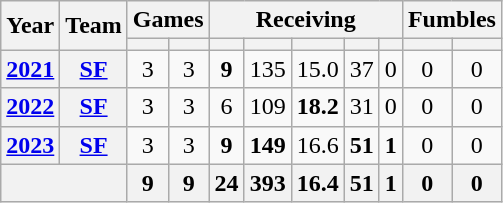<table class="wikitable" style="text-align:center;">
<tr>
<th rowspan="2">Year</th>
<th rowspan="2">Team</th>
<th colspan="2">Games</th>
<th colspan="5">Receiving</th>
<th colspan="2">Fumbles</th>
</tr>
<tr>
<th></th>
<th></th>
<th></th>
<th></th>
<th></th>
<th></th>
<th></th>
<th></th>
<th></th>
</tr>
<tr>
<th><a href='#'>2021</a></th>
<th><a href='#'>SF</a></th>
<td>3</td>
<td>3</td>
<td><strong>9</strong></td>
<td>135</td>
<td>15.0</td>
<td>37</td>
<td>0</td>
<td>0</td>
<td>0</td>
</tr>
<tr>
<th><a href='#'>2022</a></th>
<th><a href='#'>SF</a></th>
<td>3</td>
<td>3</td>
<td>6</td>
<td>109</td>
<td><strong>18.2</strong></td>
<td>31</td>
<td>0</td>
<td>0</td>
<td>0</td>
</tr>
<tr>
<th><a href='#'>2023</a></th>
<th><a href='#'>SF</a></th>
<td>3</td>
<td>3</td>
<td><strong>9</strong></td>
<td><strong>149</strong></td>
<td>16.6</td>
<td><strong>51</strong></td>
<td><strong>1</strong></td>
<td>0</td>
<td>0</td>
</tr>
<tr>
<th colspan="2"></th>
<th>9</th>
<th>9</th>
<th>24</th>
<th>393</th>
<th>16.4</th>
<th>51</th>
<th>1</th>
<th>0</th>
<th>0</th>
</tr>
</table>
